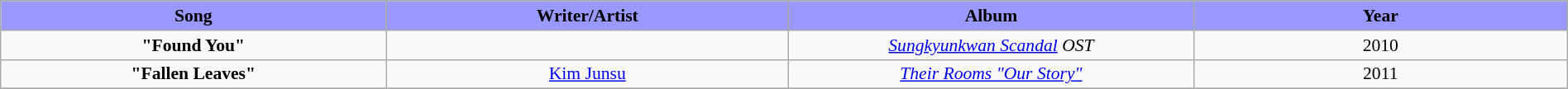<table class="wikitable" style="margin:0.5em auto; clear:both; font-size:.9em; text-align:center; width:100%">
<tr>
<th width="500" style="background: #99F;">Song</th>
<th width="500" style="background: #99F;">Writer/Artist</th>
<th width="500" style="background: #99F;">Album</th>
<th width="500" style="background: #99F;">Year</th>
</tr>
<tr>
<td><strong>"Found You"</strong></td>
<td></td>
<td><em><a href='#'>Sungkyunkwan Scandal</a> OST</em></td>
<td>2010</td>
</tr>
<tr>
<td><strong>"Fallen Leaves"</strong></td>
<td><a href='#'>Kim Junsu</a></td>
<td><em><a href='#'>Their Rooms "Our Story"</a></em></td>
<td>2011</td>
</tr>
<tr>
</tr>
</table>
